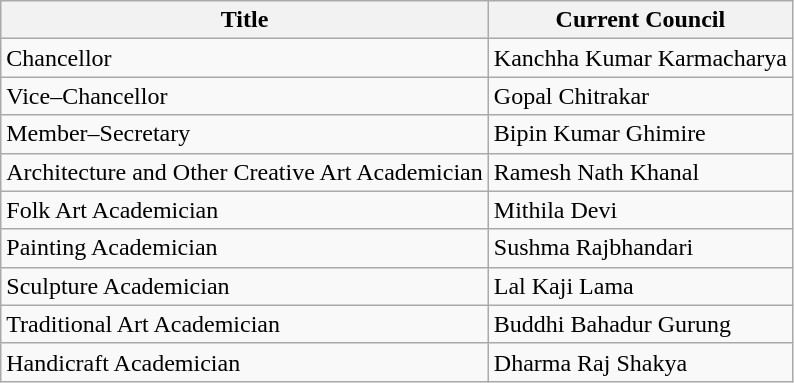<table class="wikitable">
<tr>
<th>Title</th>
<th>Current Council</th>
</tr>
<tr>
<td>Chancellor</td>
<td>Kanchha Kumar Karmacharya</td>
</tr>
<tr>
<td>Vice–Chancellor</td>
<td>Gopal Chitrakar</td>
</tr>
<tr>
<td>Member–Secretary</td>
<td>Bipin Kumar Ghimire</td>
</tr>
<tr>
<td>Architecture and Other Creative Art Academician</td>
<td>Ramesh Nath Khanal</td>
</tr>
<tr>
<td>Folk Art Academician</td>
<td>Mithila Devi</td>
</tr>
<tr>
<td>Painting Academician</td>
<td>Sushma Rajbhandari</td>
</tr>
<tr>
<td>Sculpture Academician</td>
<td>Lal Kaji Lama</td>
</tr>
<tr>
<td>Traditional Art Academician</td>
<td>Buddhi Bahadur Gurung</td>
</tr>
<tr>
<td>Handicraft Academician</td>
<td>Dharma Raj Shakya</td>
</tr>
</table>
